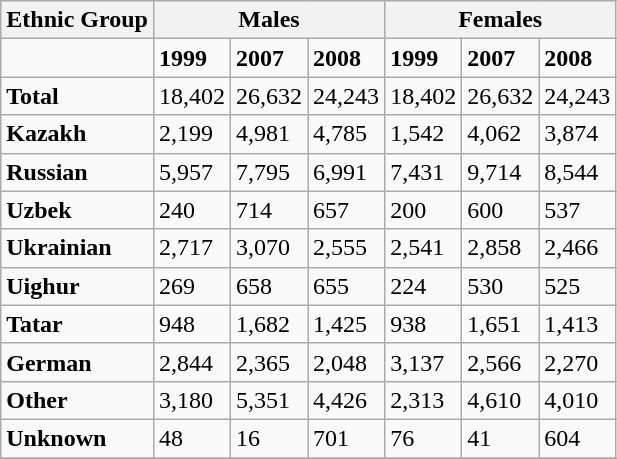<table class="wikitable">
<tr>
<th><strong>Ethnic Group</strong></th>
<th colspan=3><strong>Males</strong></th>
<th colspan=3><strong>Females</strong></th>
</tr>
<tr --->
<td></td>
<td><strong>1999</strong></td>
<td><strong>2007</strong></td>
<td><strong>2008</strong></td>
<td><strong>1999</strong></td>
<td><strong>2007</strong></td>
<td><strong>2008</strong></td>
</tr>
<tr --->
<td><strong>Total</strong></td>
<td>18,402</td>
<td>26,632</td>
<td>24,243</td>
<td>18,402</td>
<td>26,632</td>
<td>24,243</td>
</tr>
<tr --->
<td><strong>Kazakh</strong></td>
<td>2,199</td>
<td>4,981</td>
<td>4,785</td>
<td>1,542</td>
<td>4,062</td>
<td>3,874</td>
</tr>
<tr --->
<td><strong>Russian</strong></td>
<td>5,957</td>
<td>7,795</td>
<td>6,991</td>
<td>7,431</td>
<td>9,714</td>
<td>8,544</td>
</tr>
<tr --->
<td><strong>Uzbek</strong></td>
<td>240</td>
<td>714</td>
<td>657</td>
<td>200</td>
<td>600</td>
<td>537</td>
</tr>
<tr --->
<td><strong>Ukrainian</strong></td>
<td>2,717</td>
<td>3,070</td>
<td>2,555</td>
<td>2,541</td>
<td>2,858</td>
<td>2,466</td>
</tr>
<tr --->
<td><strong>Uighur</strong></td>
<td>269</td>
<td>658</td>
<td>655</td>
<td>224</td>
<td>530</td>
<td>525</td>
</tr>
<tr --->
<td><strong>Tatar</strong></td>
<td>948</td>
<td>1,682</td>
<td>1,425</td>
<td>938</td>
<td>1,651</td>
<td>1,413</td>
</tr>
<tr --->
<td><strong>German</strong></td>
<td>2,844</td>
<td>2,365</td>
<td>2,048</td>
<td>3,137</td>
<td>2,566</td>
<td>2,270</td>
</tr>
<tr --->
<td><strong>Other</strong></td>
<td>3,180</td>
<td>5,351</td>
<td>4,426</td>
<td>2,313</td>
<td>4,610</td>
<td>4,010</td>
</tr>
<tr --->
<td><strong>Unknown</strong></td>
<td>48</td>
<td>16</td>
<td>701</td>
<td>76</td>
<td>41</td>
<td>604</td>
</tr>
<tr --->
</tr>
</table>
